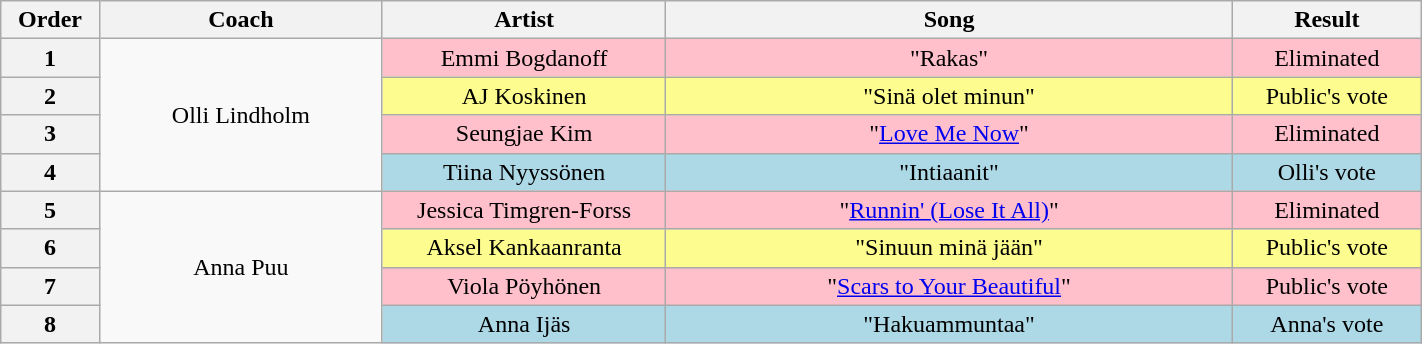<table class="wikitable" style="text-align:center; width:75%;">
<tr>
<th scope="col" style="width:05%;">Order</th>
<th scope="col" style="width:15%;">Coach</th>
<th scope="col" style="width:15%;">Artist</th>
<th scope="col" style="width:30%;">Song</th>
<th scope="col" style="width:10%;">Result</th>
</tr>
<tr>
<th scope="col">1</th>
<td rowspan="4">Olli Lindholm</td>
<td style="background:pink;">Emmi Bogdanoff</td>
<td style="background:pink;">"Rakas"</td>
<td style="background:pink;">Eliminated</td>
</tr>
<tr>
<th scope="col">2</th>
<td style="background:#fdfc8f;">AJ Koskinen</td>
<td style="background:#fdfc8f;">"Sinä olet minun"</td>
<td style="background:#fdfc8f;">Public's vote</td>
</tr>
<tr>
<th scope="col">3</th>
<td style="background:pink;">Seungjae Kim</td>
<td style="background:pink;">"<a href='#'>Love Me Now</a>"</td>
<td style="background:pink;">Eliminated</td>
</tr>
<tr>
<th scope="col">4</th>
<td style="background:lightblue;">Tiina Nyyssönen</td>
<td style="background:lightblue;">"Intiaanit"</td>
<td style="background:lightblue;">Olli's vote</td>
</tr>
<tr>
<th scope="col">5</th>
<td rowspan="4">Anna Puu</td>
<td style="background:pink;">Jessica Timgren-Forss</td>
<td style="background:pink;">"<a href='#'>Runnin' (Lose It All)</a>"</td>
<td style="background:pink;">Eliminated</td>
</tr>
<tr>
<th scope="col">6</th>
<td style="background:#fdfc8f;">Aksel Kankaanranta</td>
<td style="background:#fdfc8f;">"Sinuun minä jään"</td>
<td style="background:#fdfc8f;">Public's vote</td>
</tr>
<tr>
<th scope="col">7</th>
<td style="background:pink;">Viola Pöyhönen</td>
<td style="background:pink;">"<a href='#'>Scars to Your Beautiful</a>"</td>
<td style="background:pink;">Public's vote</td>
</tr>
<tr>
<th scope="col">8</th>
<td style="background:lightblue;">Anna Ijäs</td>
<td style="background:lightblue;">"Hakuammuntaa"</td>
<td style="background:lightblue;">Anna's vote</td>
</tr>
</table>
